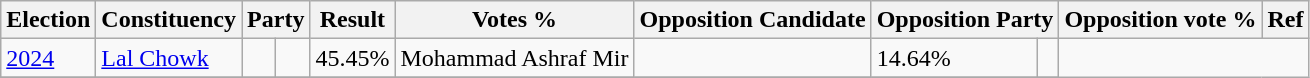<table class="wikitable sortable">
<tr>
<th>Election</th>
<th>Constituency</th>
<th colspan="2">Party</th>
<th>Result</th>
<th>Votes %</th>
<th>Opposition Candidate</th>
<th colspan="2">Opposition Party</th>
<th>Opposition vote %</th>
<th>Ref</th>
</tr>
<tr>
<td><a href='#'>2024</a></td>
<td><a href='#'>Lal Chowk</a></td>
<td></td>
<td></td>
<td>45.45%</td>
<td>Mohammad Ashraf Mir</td>
<td></td>
<td>14.64%</td>
<td></td>
</tr>
<tr>
</tr>
</table>
